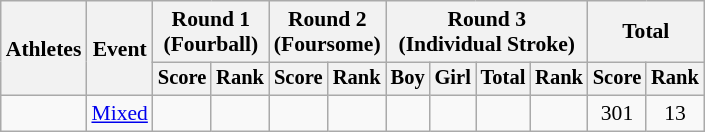<table class="wikitable" style="font-size:90%">
<tr>
<th rowspan="2">Athletes</th>
<th rowspan="2">Event</th>
<th colspan="2">Round 1<br>(Fourball)</th>
<th colspan="2">Round 2<br>(Foursome)</th>
<th colspan="4">Round 3<br>(Individual Stroke)</th>
<th colspan="2">Total</th>
</tr>
<tr style="font-size:95%">
<th>Score</th>
<th>Rank</th>
<th>Score</th>
<th>Rank</th>
<th>Boy</th>
<th>Girl</th>
<th>Total</th>
<th>Rank</th>
<th>Score</th>
<th>Rank</th>
</tr>
<tr align=center>
<td align=left><br></td>
<td align=left><a href='#'>Mixed</a></td>
<td></td>
<td></td>
<td></td>
<td></td>
<td></td>
<td></td>
<td></td>
<td></td>
<td>301</td>
<td>13</td>
</tr>
</table>
